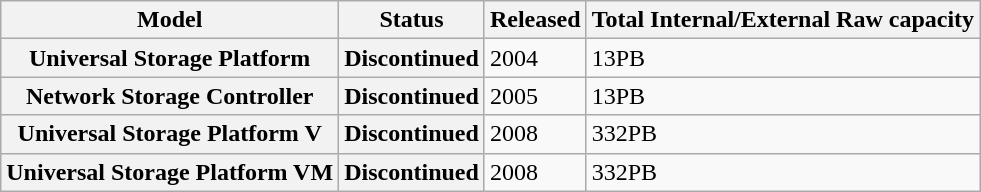<table class="wikitable">
<tr>
<th>Model</th>
<th>Status</th>
<th>Released</th>
<th>Total Internal/External Raw capacity</th>
</tr>
<tr>
<th>Universal Storage Platform</th>
<th>Discontinued</th>
<td>2004</td>
<td>13PB</td>
</tr>
<tr>
<th>Network Storage Controller</th>
<th>Discontinued</th>
<td>2005</td>
<td>13PB</td>
</tr>
<tr>
<th>Universal Storage Platform V</th>
<th>Discontinued</th>
<td>2008</td>
<td>332PB</td>
</tr>
<tr>
<th>Universal Storage Platform VM</th>
<th>Discontinued</th>
<td>2008</td>
<td>332PB</td>
</tr>
</table>
